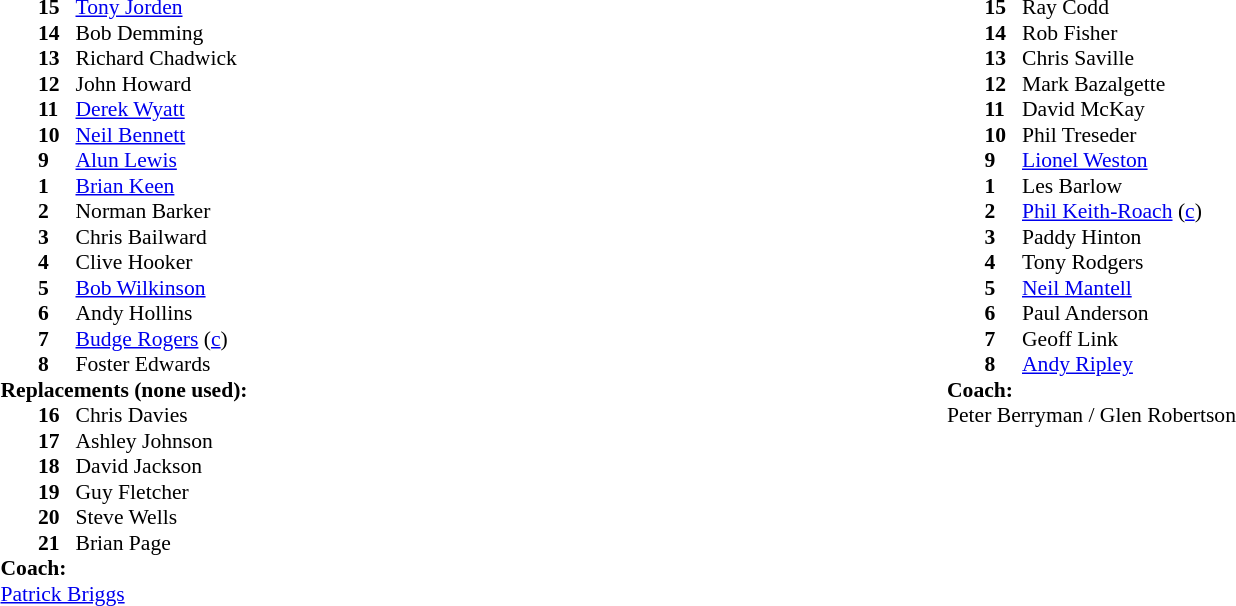<table width="100%">
<tr>
<td valign="top" width="50%"><br><table style="font-size: 90%" cellspacing="0" cellpadding="0">
<tr>
<th width="25"></th>
<th width="25"></th>
</tr>
<tr>
<td></td>
<td><strong>15</strong></td>
<td><a href='#'>Tony Jorden</a></td>
</tr>
<tr>
<td></td>
<td><strong>14</strong></td>
<td>Bob Demming</td>
</tr>
<tr>
<td></td>
<td><strong>13</strong></td>
<td>Richard Chadwick</td>
</tr>
<tr>
<td></td>
<td><strong>12</strong></td>
<td>John Howard</td>
</tr>
<tr>
<td></td>
<td><strong>11</strong></td>
<td><a href='#'>Derek Wyatt</a></td>
</tr>
<tr>
<td></td>
<td><strong>10</strong></td>
<td><a href='#'>Neil Bennett</a></td>
</tr>
<tr>
<td></td>
<td><strong>9</strong></td>
<td><a href='#'>Alun Lewis</a></td>
</tr>
<tr>
<td></td>
<td><strong>1</strong></td>
<td><a href='#'>Brian Keen</a></td>
</tr>
<tr>
<td></td>
<td><strong>2</strong></td>
<td>Norman Barker</td>
</tr>
<tr>
<td></td>
<td><strong>3</strong></td>
<td>Chris Bailward</td>
</tr>
<tr>
<td></td>
<td><strong>4</strong></td>
<td>Clive Hooker</td>
</tr>
<tr>
<td></td>
<td><strong>5</strong></td>
<td><a href='#'>Bob Wilkinson</a></td>
</tr>
<tr>
<td></td>
<td><strong>6</strong></td>
<td>Andy Hollins</td>
</tr>
<tr>
<td></td>
<td><strong>7</strong></td>
<td><a href='#'>Budge Rogers</a> (<a href='#'>c</a>)</td>
</tr>
<tr>
<td></td>
<td><strong>8</strong></td>
<td>Foster Edwards</td>
</tr>
<tr>
<td colspan=3><strong>Replacements (none used):</strong></td>
</tr>
<tr>
<td></td>
<td><strong>16</strong></td>
<td>Chris Davies</td>
</tr>
<tr>
<td></td>
<td><strong>17</strong></td>
<td>Ashley Johnson</td>
</tr>
<tr>
<td></td>
<td><strong>18</strong></td>
<td>David Jackson</td>
</tr>
<tr>
<td></td>
<td><strong>19</strong></td>
<td>Guy Fletcher</td>
</tr>
<tr>
<td></td>
<td><strong>20</strong></td>
<td>Steve Wells</td>
</tr>
<tr>
<td></td>
<td><strong>21</strong></td>
<td>Brian Page</td>
</tr>
<tr>
<td colspan=4><strong>Coach:</strong></td>
</tr>
<tr>
<td colspan="5"><a href='#'>Patrick Briggs</a></td>
</tr>
</table>
</td>
<td valign="top" width="50%"><br><table style="font-size: 90%" cellspacing="0" cellpadding="0">
<tr>
<th width="25"></th>
<th width="25"></th>
</tr>
<tr>
<td></td>
<td><strong>15</strong></td>
<td>Ray Codd</td>
</tr>
<tr>
<td></td>
<td><strong>14</strong></td>
<td>Rob Fisher</td>
</tr>
<tr>
<td></td>
<td><strong>13</strong></td>
<td>Chris Saville</td>
</tr>
<tr>
<td></td>
<td><strong>12</strong></td>
<td>Mark Bazalgette</td>
</tr>
<tr>
<td></td>
<td><strong>11</strong></td>
<td>David McKay</td>
</tr>
<tr>
<td></td>
<td><strong>10</strong></td>
<td>Phil Treseder</td>
</tr>
<tr>
<td></td>
<td><strong>9</strong></td>
<td><a href='#'>Lionel Weston</a></td>
</tr>
<tr>
<td></td>
<td><strong>1</strong></td>
<td>Les Barlow</td>
</tr>
<tr>
<td></td>
<td><strong>2</strong></td>
<td><a href='#'>Phil Keith-Roach</a> (<a href='#'>c</a>)</td>
</tr>
<tr>
<td></td>
<td><strong>3</strong></td>
<td>Paddy Hinton</td>
</tr>
<tr>
<td></td>
<td><strong>4</strong></td>
<td>Tony Rodgers</td>
</tr>
<tr>
<td></td>
<td><strong>5</strong></td>
<td><a href='#'>Neil Mantell</a></td>
</tr>
<tr>
<td></td>
<td><strong>6</strong></td>
<td>Paul Anderson</td>
</tr>
<tr>
<td></td>
<td><strong>7</strong></td>
<td>Geoff Link</td>
</tr>
<tr>
<td></td>
<td><strong>8</strong></td>
<td><a href='#'>Andy Ripley</a></td>
</tr>
<tr>
<td colspan=3><strong>Coach:</strong></td>
</tr>
<tr>
<td colspan="4">Peter Berryman / Glen Robertson</td>
</tr>
</table>
</td>
</tr>
</table>
